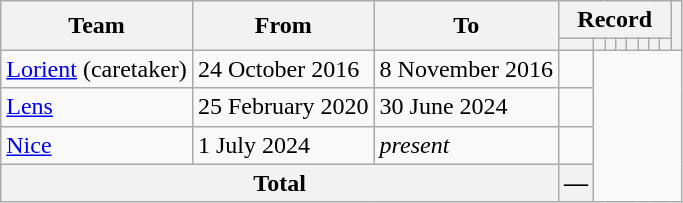<table class="wikitable" style="text-align: center">
<tr>
<th rowspan="2">Team</th>
<th rowspan="2">From</th>
<th rowspan="2">To</th>
<th colspan="8">Record</th>
<th rowspan=2></th>
</tr>
<tr>
<th></th>
<th></th>
<th></th>
<th></th>
<th></th>
<th></th>
<th></th>
<th></th>
</tr>
<tr>
<td align=left><a href='#'>Lorient</a> (caretaker)</td>
<td align=left>24 October 2016</td>
<td align=left>8 November 2016<br></td>
<td></td>
</tr>
<tr>
<td align=left><a href='#'>Lens</a></td>
<td align=left>25 February 2020</td>
<td align=left>30 June 2024<br></td>
<td></td>
</tr>
<tr>
<td align=left><a href='#'>Nice</a></td>
<td align=left>1 July 2024</td>
<td align=left><em>present</em><br></td>
<td></td>
</tr>
<tr>
<th colspan="3">Total<br></th>
<th>—</th>
</tr>
</table>
